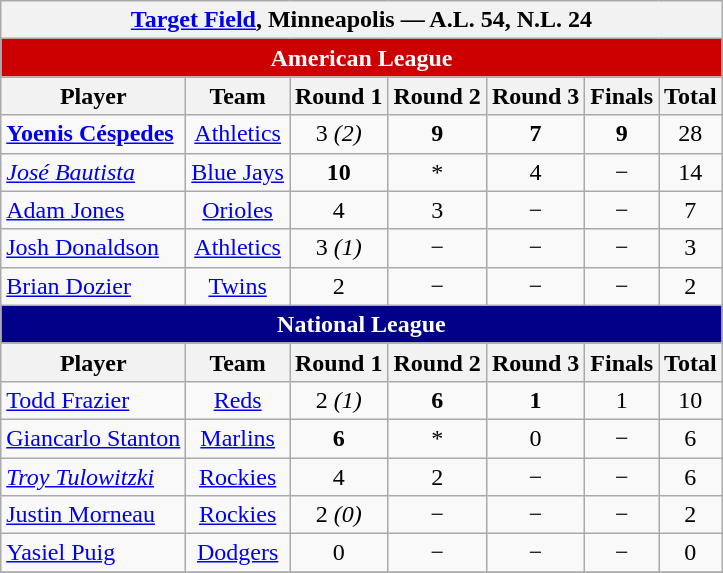<table class="wikitable" style="text-align:center;">
<tr>
<th colspan="7"><a href='#'>Target Field</a>, Minneapolis — A.L. 54, N.L. 24</th>
</tr>
<tr>
<th colspan="7" style="text-align:center; background:#CC0001; color:#FFFFFF;">American League</th>
</tr>
<tr>
<th>Player</th>
<th>Team</th>
<th>Round 1</th>
<th>Round 2</th>
<th>Round 3</th>
<th>Finals</th>
<th>Total</th>
</tr>
<tr>
<td align="left"><strong><a href='#'>Yoenis Céspedes</a></strong></td>
<td><a href='#'>Athletics</a></td>
<td>3 <em>(2)</em></td>
<td><strong>9</strong></td>
<td><strong>7</strong></td>
<td><strong>9</strong></td>
<td>28</td>
</tr>
<tr>
<td align="left"><em><a href='#'>José Bautista</a></em></td>
<td><a href='#'>Blue Jays</a></td>
<td><strong>10</strong></td>
<td>*</td>
<td>4</td>
<td>−</td>
<td>14</td>
</tr>
<tr>
<td align="left"><a href='#'>Adam Jones</a></td>
<td><a href='#'>Orioles</a></td>
<td>4</td>
<td>3</td>
<td>−</td>
<td>−</td>
<td>7</td>
</tr>
<tr>
<td align="left"><a href='#'>Josh Donaldson</a></td>
<td><a href='#'>Athletics</a></td>
<td>3 <em>(1)</em></td>
<td>−</td>
<td>−</td>
<td>−</td>
<td>3</td>
</tr>
<tr>
<td align="left"><a href='#'>Brian Dozier</a></td>
<td><a href='#'>Twins</a></td>
<td>2</td>
<td>−</td>
<td>−</td>
<td>−</td>
<td>2</td>
</tr>
<tr>
<th colspan="7" style="text-align:center; background:#020088; color:#FFFFFF;">National League</th>
</tr>
<tr>
<th>Player</th>
<th>Team</th>
<th>Round 1</th>
<th>Round 2</th>
<th>Round 3</th>
<th>Finals</th>
<th>Total</th>
</tr>
<tr>
<td align="left"><a href='#'>Todd Frazier</a></td>
<td><a href='#'>Reds</a></td>
<td>2 <em>(1)</em></td>
<td><strong>6</strong></td>
<td><strong>1</strong></td>
<td>1</td>
<td>10</td>
</tr>
<tr>
<td align="left"><a href='#'>Giancarlo Stanton</a></td>
<td><a href='#'>Marlins</a></td>
<td><strong>6</strong></td>
<td>*</td>
<td>0</td>
<td>−</td>
<td>6</td>
</tr>
<tr>
<td align="left"><em><a href='#'>Troy Tulowitzki</a></em></td>
<td><a href='#'>Rockies</a></td>
<td>4</td>
<td>2</td>
<td>−</td>
<td>−</td>
<td>6</td>
</tr>
<tr>
<td align="left"><a href='#'>Justin Morneau</a></td>
<td><a href='#'>Rockies</a></td>
<td>2 <em>(0)</em></td>
<td>−</td>
<td>−</td>
<td>−</td>
<td>2</td>
</tr>
<tr>
<td align="left"><a href='#'>Yasiel Puig</a></td>
<td><a href='#'>Dodgers</a></td>
<td>0</td>
<td>−</td>
<td>−</td>
<td>−</td>
<td>0</td>
</tr>
<tr>
</tr>
</table>
